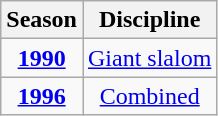<table class="wikitable">
<tr>
<th>Season</th>
<th>Discipline</th>
</tr>
<tr>
<td align=center><strong><a href='#'>1990</a></strong></td>
<td align=center><a href='#'>Giant slalom</a></td>
</tr>
<tr>
<td align=center><strong><a href='#'>1996</a></strong></td>
<td align=center><a href='#'>Combined</a></td>
</tr>
</table>
